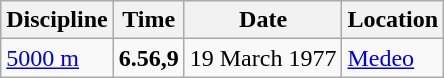<table class='wikitable'>
<tr>
<th>Discipline</th>
<th>Time</th>
<th>Date</th>
<th>Location</th>
</tr>
<tr>
<td><a href='#'>5000 m</a></td>
<td><strong>6.56,9</strong></td>
<td>19 March 1977</td>
<td align=left><a href='#'>Medeo</a></td>
</tr>
</table>
